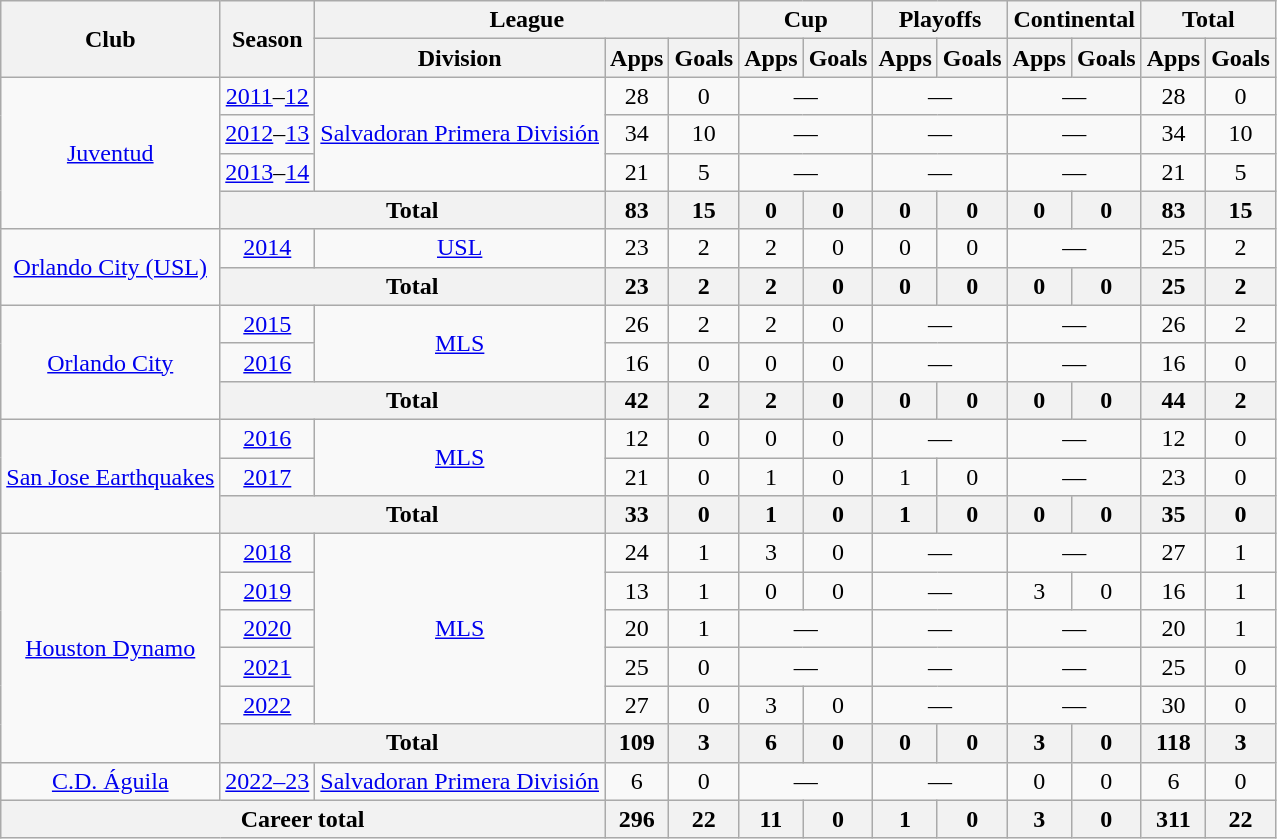<table class="wikitable" style="text-align: center;">
<tr>
<th rowspan="2">Club</th>
<th rowspan="2">Season</th>
<th colspan="3">League</th>
<th colspan="2">Cup</th>
<th colspan="2">Playoffs</th>
<th colspan="2">Continental</th>
<th colspan="2">Total</th>
</tr>
<tr>
<th>Division</th>
<th>Apps</th>
<th>Goals</th>
<th>Apps</th>
<th>Goals</th>
<th>Apps</th>
<th>Goals</th>
<th>Apps</th>
<th>Goals</th>
<th>Apps</th>
<th>Goals</th>
</tr>
<tr>
<td rowspan="4" valign="center"><a href='#'>Juventud</a></td>
<td><a href='#'>2011</a>–<a href='#'>12</a></td>
<td rowspan="3"><a href='#'>Salvadoran Primera División</a></td>
<td>28</td>
<td>0</td>
<td colspan="2">—</td>
<td colspan="2">—</td>
<td colspan="2">—</td>
<td>28</td>
<td>0</td>
</tr>
<tr>
<td><a href='#'>2012</a>–<a href='#'>13</a></td>
<td>34</td>
<td>10</td>
<td colspan="2">—</td>
<td colspan="2">—</td>
<td colspan="2">—</td>
<td>34</td>
<td>10</td>
</tr>
<tr>
<td><a href='#'>2013</a>–<a href='#'>14</a></td>
<td>21</td>
<td>5</td>
<td colspan="2">—</td>
<td colspan="2">—</td>
<td colspan="2">—</td>
<td>21</td>
<td>5</td>
</tr>
<tr>
<th colspan="2">Total</th>
<th>83</th>
<th>15</th>
<th>0</th>
<th>0</th>
<th>0</th>
<th>0</th>
<th>0</th>
<th>0</th>
<th>83</th>
<th>15</th>
</tr>
<tr>
<td rowspan="2" valign="center"><a href='#'>Orlando City (USL)</a></td>
<td><a href='#'>2014</a></td>
<td><a href='#'>USL</a></td>
<td>23</td>
<td>2</td>
<td>2</td>
<td>0</td>
<td>0</td>
<td>0</td>
<td colspan="2">—</td>
<td>25</td>
<td>2</td>
</tr>
<tr>
<th colspan="2">Total</th>
<th>23</th>
<th>2</th>
<th>2</th>
<th>0</th>
<th>0</th>
<th>0</th>
<th>0</th>
<th>0</th>
<th>25</th>
<th>2</th>
</tr>
<tr>
<td rowspan="3" valign="center"><a href='#'>Orlando City</a></td>
<td><a href='#'>2015</a></td>
<td rowspan="2"><a href='#'>MLS</a></td>
<td>26</td>
<td>2</td>
<td>2</td>
<td>0</td>
<td colspan="2">—</td>
<td colspan="2">—</td>
<td>26</td>
<td>2</td>
</tr>
<tr>
<td><a href='#'>2016</a></td>
<td>16</td>
<td>0</td>
<td>0</td>
<td>0</td>
<td colspan="2">—</td>
<td colspan="2">—</td>
<td>16</td>
<td>0</td>
</tr>
<tr>
<th colspan="2">Total</th>
<th>42</th>
<th>2</th>
<th>2</th>
<th>0</th>
<th>0</th>
<th>0</th>
<th>0</th>
<th>0</th>
<th>44</th>
<th>2</th>
</tr>
<tr>
<td rowspan="3" valign="center"><a href='#'>San Jose Earthquakes</a></td>
<td><a href='#'>2016</a></td>
<td rowspan="2"><a href='#'>MLS</a></td>
<td>12</td>
<td>0</td>
<td>0</td>
<td>0</td>
<td colspan="2">—</td>
<td colspan="2">—</td>
<td>12</td>
<td>0</td>
</tr>
<tr>
<td><a href='#'>2017</a></td>
<td>21</td>
<td>0</td>
<td>1</td>
<td>0</td>
<td>1</td>
<td>0</td>
<td colspan="2">—</td>
<td>23</td>
<td>0</td>
</tr>
<tr>
<th colspan="2">Total</th>
<th>33</th>
<th>0</th>
<th>1</th>
<th>0</th>
<th>1</th>
<th>0</th>
<th>0</th>
<th>0</th>
<th>35</th>
<th>0</th>
</tr>
<tr>
<td rowspan="6"><a href='#'>Houston Dynamo</a></td>
<td><a href='#'>2018</a></td>
<td rowspan="5"><a href='#'>MLS</a></td>
<td>24</td>
<td>1</td>
<td>3</td>
<td>0</td>
<td colspan="2">—</td>
<td colspan="2">—</td>
<td>27</td>
<td>1</td>
</tr>
<tr>
<td><a href='#'>2019</a></td>
<td>13</td>
<td>1</td>
<td>0</td>
<td>0</td>
<td colspan="2">—</td>
<td>3</td>
<td>0</td>
<td>16</td>
<td>1</td>
</tr>
<tr>
<td><a href='#'>2020</a></td>
<td>20</td>
<td>1</td>
<td colspan="2">—</td>
<td colspan="2">—</td>
<td colspan="2">—</td>
<td>20</td>
<td>1</td>
</tr>
<tr>
<td><a href='#'>2021</a></td>
<td>25</td>
<td>0</td>
<td colspan="2">—</td>
<td colspan="2">—</td>
<td colspan="2">—</td>
<td>25</td>
<td>0</td>
</tr>
<tr>
<td><a href='#'>2022</a></td>
<td>27</td>
<td>0</td>
<td>3</td>
<td>0</td>
<td colspan="2">—</td>
<td colspan="2">—</td>
<td>30</td>
<td>0</td>
</tr>
<tr>
<th colspan="2">Total</th>
<th>109</th>
<th>3</th>
<th>6</th>
<th>0</th>
<th>0</th>
<th>0</th>
<th>3</th>
<th>0</th>
<th>118</th>
<th>3</th>
</tr>
<tr>
<td><a href='#'>C.D. Águila</a></td>
<td><a href='#'>2022–23</a></td>
<td><a href='#'>Salvadoran Primera División</a></td>
<td>6</td>
<td>0</td>
<td colspan="2">—</td>
<td colspan="2">—</td>
<td>0</td>
<td>0</td>
<td>6</td>
<td>0</td>
</tr>
<tr>
<th colspan="3">Career total</th>
<th>296</th>
<th>22</th>
<th>11</th>
<th>0</th>
<th>1</th>
<th>0</th>
<th>3</th>
<th>0</th>
<th>311</th>
<th>22</th>
</tr>
</table>
